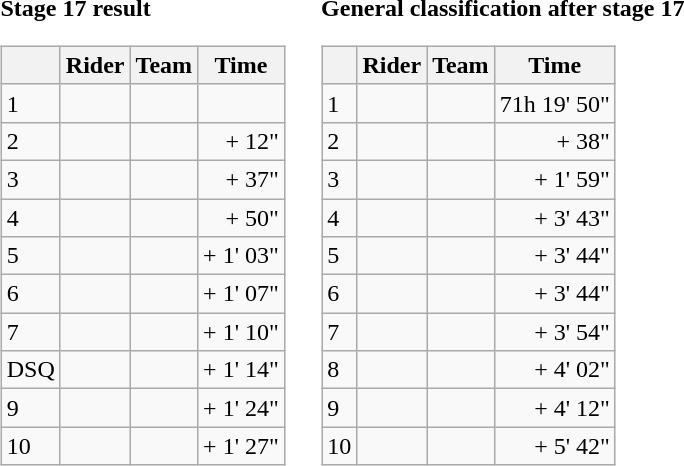<table>
<tr>
<td><strong>Stage 17 result</strong><br><table class="wikitable">
<tr>
<th></th>
<th>Rider</th>
<th>Team</th>
<th>Time</th>
</tr>
<tr>
<td>1</td>
<td></td>
<td></td>
<td align="right"></td>
</tr>
<tr>
<td>2</td>
<td></td>
<td></td>
<td align="right">+ 12"</td>
</tr>
<tr>
<td>3</td>
<td></td>
<td></td>
<td align="right">+ 37"</td>
</tr>
<tr>
<td>4</td>
<td></td>
<td></td>
<td align="right">+ 50"</td>
</tr>
<tr>
<td>5</td>
<td></td>
<td></td>
<td align="right">+ 1' 03"</td>
</tr>
<tr>
<td>6</td>
<td></td>
<td></td>
<td align="right">+ 1' 07"</td>
</tr>
<tr>
<td>7</td>
<td></td>
<td></td>
<td align="right">+ 1' 10"</td>
</tr>
<tr>
<td>DSQ</td>
<td><s></s></td>
<td></td>
<td align="right">+ 1' 14"</td>
</tr>
<tr>
<td>9</td>
<td></td>
<td></td>
<td align="right">+ 1' 24"</td>
</tr>
<tr>
<td>10</td>
<td></td>
<td></td>
<td align="right">+ 1' 27"</td>
</tr>
</table>
</td>
<td></td>
<td><strong>General classification after stage 17</strong><br><table class="wikitable">
<tr>
<th></th>
<th>Rider</th>
<th>Team</th>
<th>Time</th>
</tr>
<tr>
<td>1</td>
<td> </td>
<td></td>
<td align="right">71h 19' 50"</td>
</tr>
<tr>
<td>2</td>
<td></td>
<td></td>
<td align="right">+ 38"</td>
</tr>
<tr>
<td>3</td>
<td></td>
<td></td>
<td align="right">+ 1' 59"</td>
</tr>
<tr>
<td>4</td>
<td></td>
<td></td>
<td align="right">+ 3' 43"</td>
</tr>
<tr>
<td>5</td>
<td> </td>
<td></td>
<td align="right">+ 3' 44"</td>
</tr>
<tr>
<td>6</td>
<td></td>
<td></td>
<td align="right">+ 3' 44"</td>
</tr>
<tr>
<td>7</td>
<td></td>
<td></td>
<td align="right">+ 3' 54"</td>
</tr>
<tr>
<td>8</td>
<td></td>
<td></td>
<td align="right">+ 4' 02"</td>
</tr>
<tr>
<td>9</td>
<td></td>
<td></td>
<td align="right">+ 4' 12"</td>
</tr>
<tr>
<td>10</td>
<td></td>
<td></td>
<td align="right">+ 5' 42"</td>
</tr>
</table>
</td>
</tr>
</table>
